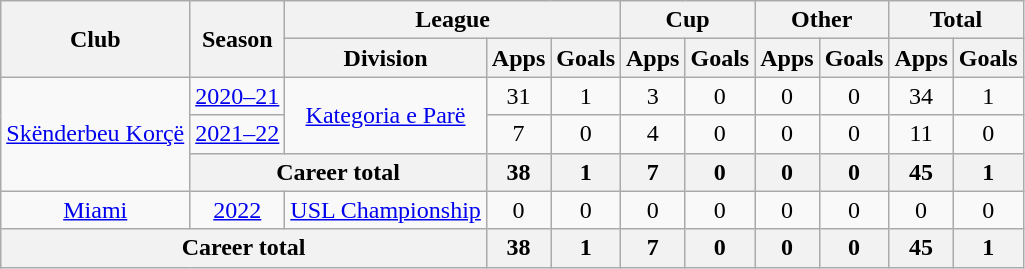<table class=wikitable style=text-align:center>
<tr>
<th rowspan=2>Club</th>
<th rowspan=2>Season</th>
<th colspan=3>League</th>
<th colspan=2>Cup</th>
<th colspan=2>Other</th>
<th colspan=2>Total</th>
</tr>
<tr>
<th>Division</th>
<th>Apps</th>
<th>Goals</th>
<th>Apps</th>
<th>Goals</th>
<th>Apps</th>
<th>Goals</th>
<th>Apps</th>
<th>Goals</th>
</tr>
<tr>
<td rowspan="3"><a href='#'>Skënderbeu Korçë</a></td>
<td><a href='#'>2020–21</a></td>
<td rowspan="2"><a href='#'>Kategoria e Parë</a></td>
<td>31</td>
<td>1</td>
<td>3</td>
<td>0</td>
<td>0</td>
<td>0</td>
<td>34</td>
<td>1</td>
</tr>
<tr>
<td><a href='#'>2021–22</a></td>
<td>7</td>
<td>0</td>
<td>4</td>
<td>0</td>
<td>0</td>
<td>0</td>
<td>11</td>
<td>0</td>
</tr>
<tr>
<th colspan=2>Career total</th>
<th>38</th>
<th>1</th>
<th>7</th>
<th>0</th>
<th>0</th>
<th>0</th>
<th>45</th>
<th>1</th>
</tr>
<tr>
<td><a href='#'>Miami</a></td>
<td><a href='#'>2022</a></td>
<td><a href='#'>USL Championship</a></td>
<td>0</td>
<td>0</td>
<td>0</td>
<td>0</td>
<td>0</td>
<td>0</td>
<td>0</td>
<td>0</td>
</tr>
<tr>
<th colspan=3>Career total</th>
<th>38</th>
<th>1</th>
<th>7</th>
<th>0</th>
<th>0</th>
<th>0</th>
<th>45</th>
<th>1</th>
</tr>
</table>
